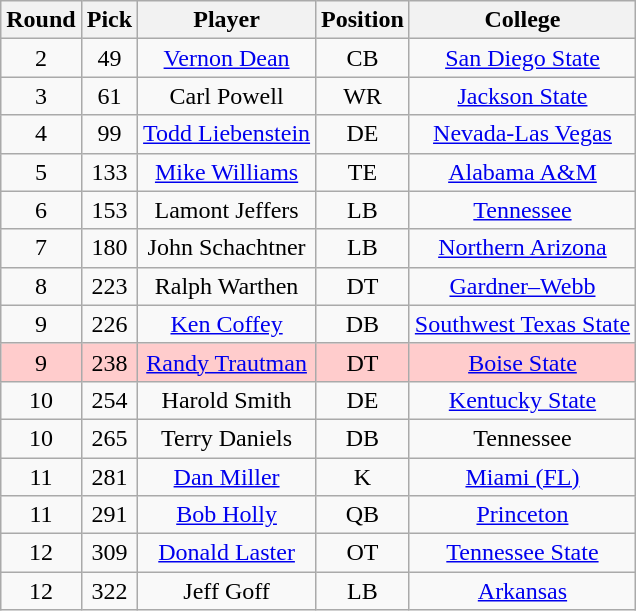<table class="wikitable sortable sortable"  style="text-align:center;">
<tr>
<th>Round</th>
<th>Pick</th>
<th>Player</th>
<th>Position</th>
<th>College</th>
</tr>
<tr>
<td>2</td>
<td>49</td>
<td><a href='#'>Vernon Dean</a></td>
<td>CB</td>
<td><a href='#'>San Diego State</a></td>
</tr>
<tr>
<td>3</td>
<td>61</td>
<td>Carl Powell</td>
<td>WR</td>
<td><a href='#'>Jackson State</a></td>
</tr>
<tr>
<td>4</td>
<td>99</td>
<td><a href='#'>Todd Liebenstein</a></td>
<td>DE</td>
<td><a href='#'>Nevada-Las Vegas</a></td>
</tr>
<tr>
<td>5</td>
<td>133</td>
<td><a href='#'>Mike Williams</a></td>
<td>TE</td>
<td><a href='#'>Alabama A&M</a></td>
</tr>
<tr>
<td>6</td>
<td>153</td>
<td>Lamont Jeffers</td>
<td>LB</td>
<td><a href='#'>Tennessee</a></td>
</tr>
<tr>
<td>7</td>
<td>180</td>
<td>John Schachtner</td>
<td>LB</td>
<td><a href='#'>Northern Arizona</a></td>
</tr>
<tr>
<td>8</td>
<td>223</td>
<td>Ralph Warthen</td>
<td>DT</td>
<td><a href='#'>Gardner–Webb</a></td>
</tr>
<tr>
<td>9</td>
<td>226</td>
<td><a href='#'>Ken Coffey</a></td>
<td>DB</td>
<td><a href='#'>Southwest Texas State</a></td>
</tr>
<tr style="background:#fcc;">
<td>9</td>
<td>238</td>
<td><a href='#'>Randy Trautman</a></td>
<td>DT</td>
<td><a href='#'>Boise State</a></td>
</tr>
<tr>
<td>10</td>
<td>254</td>
<td>Harold Smith</td>
<td>DE</td>
<td><a href='#'>Kentucky State</a></td>
</tr>
<tr>
<td>10</td>
<td>265</td>
<td>Terry Daniels</td>
<td>DB</td>
<td>Tennessee</td>
</tr>
<tr>
<td>11</td>
<td>281</td>
<td><a href='#'>Dan Miller</a></td>
<td>K</td>
<td><a href='#'>Miami (FL)</a></td>
</tr>
<tr>
<td>11</td>
<td>291</td>
<td><a href='#'>Bob Holly</a></td>
<td>QB</td>
<td><a href='#'>Princeton</a></td>
</tr>
<tr>
<td>12</td>
<td>309</td>
<td><a href='#'>Donald Laster</a></td>
<td>OT</td>
<td><a href='#'>Tennessee State</a></td>
</tr>
<tr>
<td>12</td>
<td>322</td>
<td>Jeff Goff</td>
<td>LB</td>
<td><a href='#'>Arkansas</a></td>
</tr>
</table>
